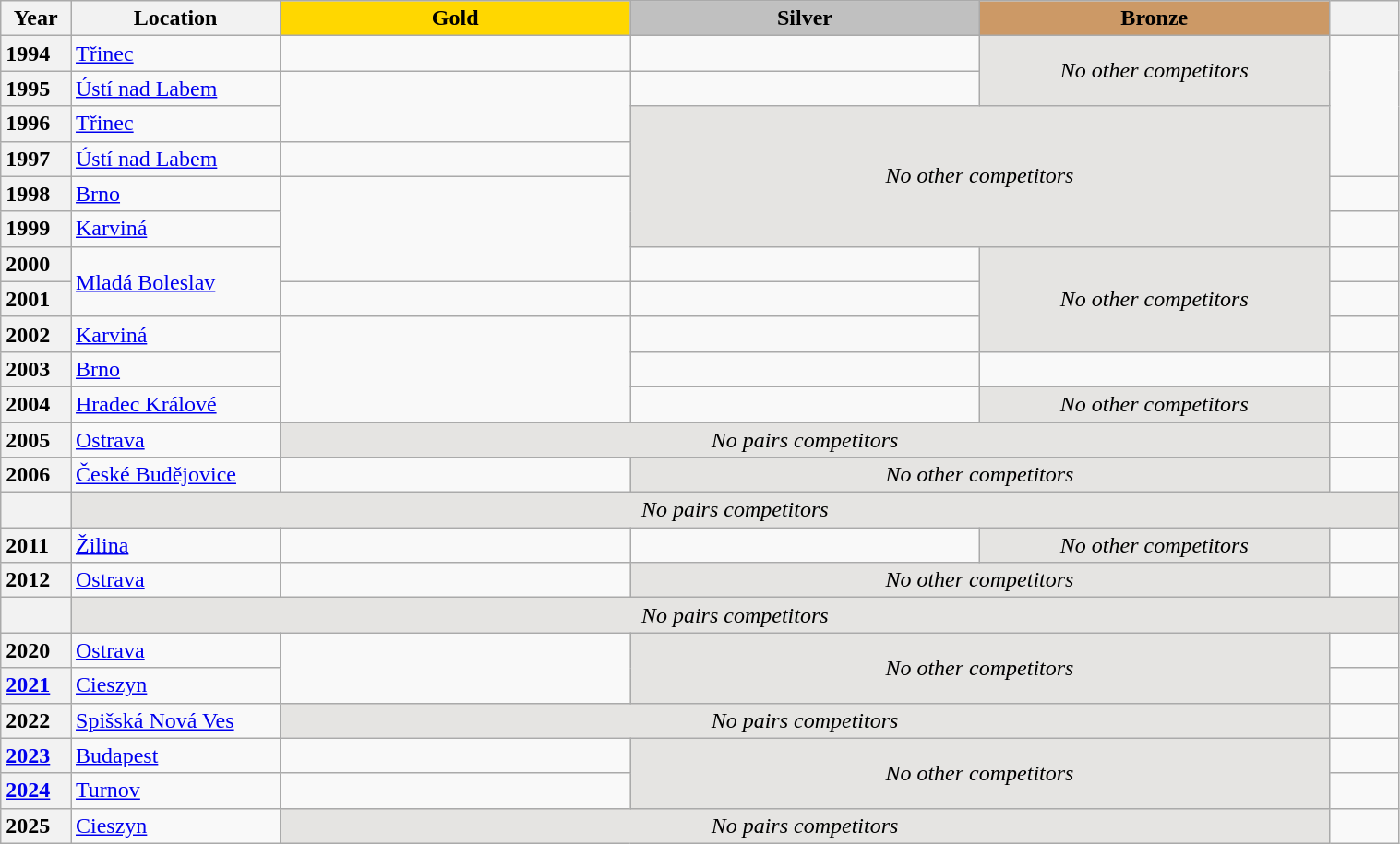<table class="wikitable unsortable" style="text-align:left; width:80%">
<tr>
<th scope="col" style="text-align:center; width:5%">Year</th>
<th scope="col" style="text-align:center; width:15%">Location</th>
<td scope="col" style="text-align:center; width:25%; background:gold"><strong>Gold</strong></td>
<td scope="col" style="text-align:center; width:25%; background:silver"><strong>Silver</strong></td>
<td scope="col" style="text-align:center; width:25%; background:#c96"><strong>Bronze</strong></td>
<th scope="col" style="text-align:center; width:5%"></th>
</tr>
<tr>
<th scope="row" style="text-align:left">1994</th>
<td><a href='#'>Třinec</a></td>
<td></td>
<td></td>
<td rowspan="2" align="center" bgcolor="e5e4e2"><em>No other competitors</em></td>
<td rowspan="4"></td>
</tr>
<tr>
<th scope="row" style="text-align:left">1995</th>
<td><a href='#'>Ústí nad Labem</a></td>
<td rowspan="2"></td>
<td></td>
</tr>
<tr>
<th scope="row" style="text-align:left">1996</th>
<td><a href='#'>Třinec</a></td>
<td colspan="2" rowspan="4" align="center" bgcolor="e5e4e2"><em>No other competitors</em></td>
</tr>
<tr>
<th scope="row" style="text-align:left">1997</th>
<td><a href='#'>Ústí nad Labem</a></td>
<td></td>
</tr>
<tr>
<th scope="row" style="text-align:left">1998</th>
<td><a href='#'>Brno</a></td>
<td rowspan="3"></td>
<td></td>
</tr>
<tr>
<th scope="row" style="text-align:left">1999</th>
<td><a href='#'>Karviná</a></td>
<td></td>
</tr>
<tr>
<th scope="row" style="text-align:left">2000</th>
<td rowspan="2"><a href='#'>Mladá Boleslav</a></td>
<td></td>
<td rowspan="3" align="center" bgcolor="e5e4e2"><em>No other competitors</em></td>
<td></td>
</tr>
<tr>
<th scope="row" style="text-align:left">2001</th>
<td></td>
<td></td>
<td></td>
</tr>
<tr>
<th scope="row" style="text-align:left">2002</th>
<td><a href='#'>Karviná</a></td>
<td rowspan="3"></td>
<td></td>
<td></td>
</tr>
<tr>
<th scope="row" style="text-align:left">2003</th>
<td><a href='#'>Brno</a></td>
<td></td>
<td></td>
<td></td>
</tr>
<tr>
<th scope="row" style="text-align:left">2004</th>
<td><a href='#'>Hradec Králové</a></td>
<td></td>
<td align="center" bgcolor="e5e4e2"><em>No other competitors</em></td>
<td></td>
</tr>
<tr>
<th scope="row" style="text-align:left">2005</th>
<td><a href='#'>Ostrava</a></td>
<td colspan="3" align="center" bgcolor="e5e4e2"><em>No pairs competitors</em></td>
<td></td>
</tr>
<tr>
<th scope="row" style="text-align:left">2006</th>
<td><a href='#'>České Budějovice</a></td>
<td></td>
<td colspan="2" align="center" bgcolor="e5e4e2"><em>No other competitors</em></td>
<td></td>
</tr>
<tr>
<th scope="row" style="text-align:left"></th>
<td colspan="5" align="center" bgcolor="e5e4e2"><em>No pairs competitors</em></td>
</tr>
<tr>
<th scope="row" style="text-align:left">2011</th>
<td> <a href='#'>Žilina</a></td>
<td></td>
<td></td>
<td align="center" bgcolor="e5e4e2"><em>No other competitors</em></td>
<td></td>
</tr>
<tr>
<th scope="row" style="text-align:left">2012</th>
<td><a href='#'>Ostrava</a></td>
<td></td>
<td colspan="2" align="center" bgcolor="e5e4e2"><em>No other competitors</em></td>
<td></td>
</tr>
<tr>
<th scope="row" style="text-align:left"></th>
<td colspan="5" align="center" bgcolor="e5e4e2"><em>No pairs competitors</em></td>
</tr>
<tr>
<th scope="row" style="text-align:left">2020</th>
<td><a href='#'>Ostrava</a></td>
<td rowspan="2"></td>
<td colspan="2" rowspan="2" align="center" bgcolor="e5e4e2"><em>No other competitors</em></td>
<td></td>
</tr>
<tr>
<th scope="row" style="text-align:left"><a href='#'>2021</a></th>
<td> <a href='#'>Cieszyn</a></td>
<td></td>
</tr>
<tr>
<th scope="row" style="text-align:left">2022</th>
<td> <a href='#'>Spišská Nová Ves</a></td>
<td colspan="3" align="center" bgcolor="e5e4e2"><em>No pairs competitors</em></td>
<td></td>
</tr>
<tr>
<th scope="row" style="text-align:left"><a href='#'>2023</a></th>
<td> <a href='#'>Budapest</a></td>
<td></td>
<td colspan="2" rowspan="2" align="center" bgcolor="e5e4e2"><em>No other competitors</em></td>
<td></td>
</tr>
<tr>
<th scope="row" style="text-align:left"><a href='#'>2024</a></th>
<td><a href='#'>Turnov</a></td>
<td></td>
<td></td>
</tr>
<tr>
<th scope="row" style="text-align:left">2025</th>
<td> <a href='#'>Cieszyn</a></td>
<td colspan="3" align="center" bgcolor="e5e4e2"><em>No pairs competitors</em></td>
<td></td>
</tr>
</table>
